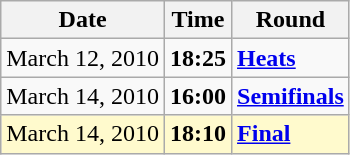<table class="wikitable">
<tr>
<th>Date</th>
<th>Time</th>
<th>Round</th>
</tr>
<tr>
<td>March 12, 2010</td>
<td><strong>18:25</strong></td>
<td><strong><a href='#'>Heats</a></strong></td>
</tr>
<tr>
<td>March 14, 2010</td>
<td><strong>16:00</strong></td>
<td><strong><a href='#'>Semifinals</a></strong></td>
</tr>
<tr style=background:lemonchiffon>
<td>March 14, 2010</td>
<td><strong>18:10</strong></td>
<td><strong><a href='#'>Final</a></strong></td>
</tr>
</table>
